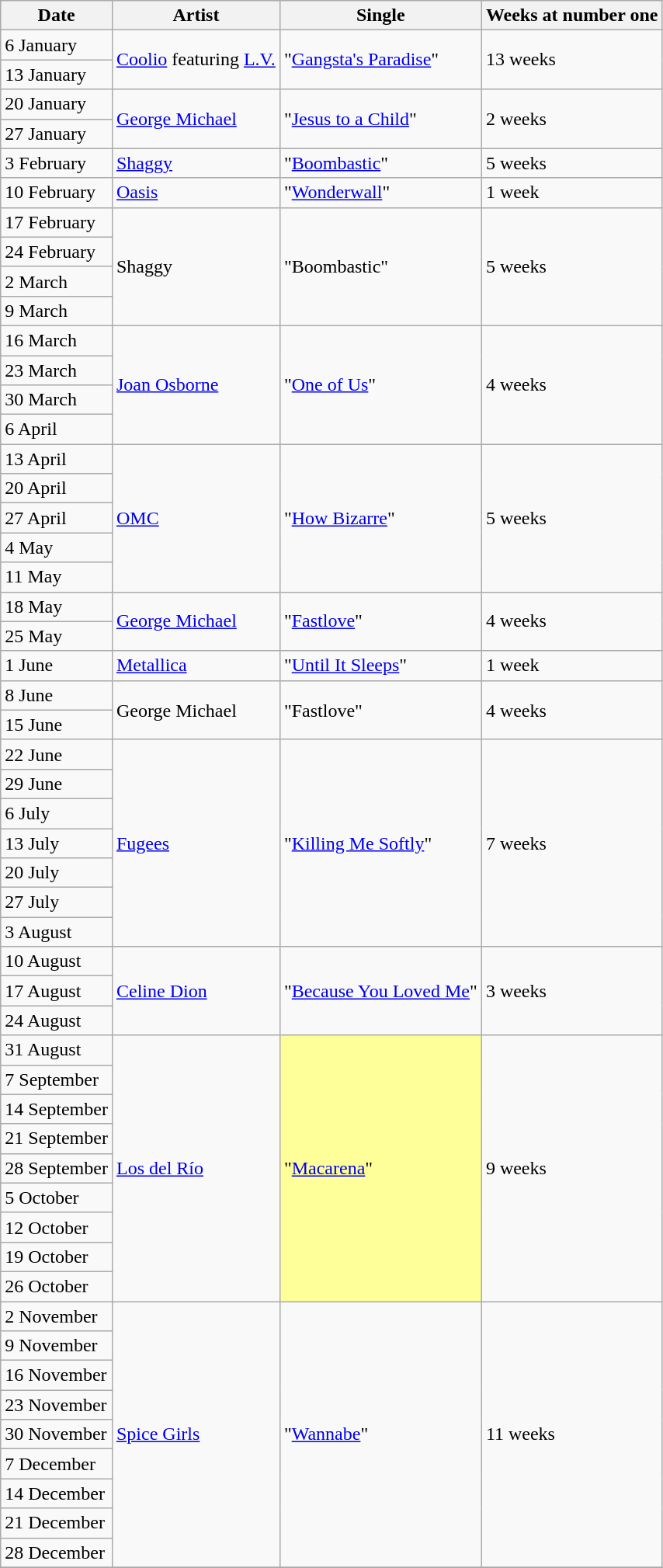<table class="wikitable">
<tr>
<th>Date</th>
<th>Artist</th>
<th>Single</th>
<th>Weeks at number one</th>
</tr>
<tr>
<td>6 January</td>
<td rowspan="2"><a href='#'>Coolio</a> featuring <a href='#'>L.V.</a></td>
<td rowspan="2">"<a href='#'>Gangsta's Paradise</a>"</td>
<td rowspan="2">13 weeks</td>
</tr>
<tr>
<td>13 January</td>
</tr>
<tr>
<td>20 January</td>
<td rowspan="2"><a href='#'>George Michael</a></td>
<td rowspan="2">"<a href='#'>Jesus to a Child</a>"</td>
<td rowspan="2">2 weeks</td>
</tr>
<tr>
<td>27 January</td>
</tr>
<tr>
<td>3 February</td>
<td><a href='#'>Shaggy</a></td>
<td>"<a href='#'>Boombastic</a>"</td>
<td>5 weeks</td>
</tr>
<tr>
<td>10 February</td>
<td><a href='#'>Oasis</a></td>
<td>"<a href='#'>Wonderwall</a>"</td>
<td>1 week</td>
</tr>
<tr>
<td>17 February</td>
<td rowspan="4">Shaggy</td>
<td rowspan="4">"Boombastic"</td>
<td rowspan="4">5 weeks</td>
</tr>
<tr>
<td>24 February</td>
</tr>
<tr>
<td>2 March</td>
</tr>
<tr>
<td>9 March</td>
</tr>
<tr>
<td>16 March</td>
<td rowspan="4"><a href='#'>Joan Osborne</a></td>
<td rowspan="4">"<a href='#'>One of Us</a>"</td>
<td rowspan="4">4 weeks</td>
</tr>
<tr>
<td>23 March</td>
</tr>
<tr>
<td>30 March</td>
</tr>
<tr>
<td>6 April</td>
</tr>
<tr>
<td>13 April</td>
<td rowspan="5"><a href='#'>OMC</a></td>
<td rowspan="5">"<a href='#'>How Bizarre</a>"</td>
<td rowspan="5">5 weeks</td>
</tr>
<tr>
<td>20 April</td>
</tr>
<tr>
<td>27 April</td>
</tr>
<tr>
<td>4 May</td>
</tr>
<tr>
<td>11 May</td>
</tr>
<tr>
<td>18 May</td>
<td rowspan="2"><a href='#'>George Michael</a></td>
<td rowspan="2">"<a href='#'>Fastlove</a>"</td>
<td rowspan="2">4 weeks</td>
</tr>
<tr>
<td>25 May</td>
</tr>
<tr>
<td>1 June</td>
<td><a href='#'>Metallica</a></td>
<td>"<a href='#'>Until It Sleeps</a>"</td>
<td>1 week</td>
</tr>
<tr>
<td>8 June</td>
<td rowspan="2">George Michael</td>
<td rowspan="2">"Fastlove"</td>
<td rowspan="2">4 weeks</td>
</tr>
<tr>
<td>15 June</td>
</tr>
<tr>
<td>22 June</td>
<td rowspan="7"><a href='#'>Fugees</a></td>
<td rowspan="7">"<a href='#'>Killing Me Softly</a>"</td>
<td rowspan="7">7 weeks</td>
</tr>
<tr>
<td>29 June</td>
</tr>
<tr>
<td>6 July</td>
</tr>
<tr>
<td>13 July</td>
</tr>
<tr>
<td>20 July</td>
</tr>
<tr>
<td>27 July</td>
</tr>
<tr>
<td>3 August</td>
</tr>
<tr>
<td>10 August</td>
<td rowspan="3"><a href='#'>Celine Dion</a></td>
<td rowspan="3">"<a href='#'>Because You Loved Me</a>"</td>
<td rowspan="3">3 weeks</td>
</tr>
<tr>
<td>17 August</td>
</tr>
<tr>
<td>24 August</td>
</tr>
<tr>
<td>31 August</td>
<td rowspan="9"><a href='#'>Los del Río</a></td>
<td bgcolor=#FFFF99 align="left" rowspan="9">"<a href='#'>Macarena</a>"</td>
<td rowspan="9">9 weeks</td>
</tr>
<tr>
<td>7 September</td>
</tr>
<tr>
<td>14 September</td>
</tr>
<tr>
<td>21 September</td>
</tr>
<tr>
<td>28 September</td>
</tr>
<tr>
<td>5 October</td>
</tr>
<tr>
<td>12 October</td>
</tr>
<tr>
<td>19 October</td>
</tr>
<tr>
<td>26 October</td>
</tr>
<tr>
<td>2 November</td>
<td rowspan="9"><a href='#'>Spice Girls</a></td>
<td rowspan="9">"<a href='#'>Wannabe</a>"</td>
<td rowspan="9">11 weeks</td>
</tr>
<tr>
<td>9 November</td>
</tr>
<tr>
<td>16 November</td>
</tr>
<tr>
<td>23 November</td>
</tr>
<tr>
<td>30 November</td>
</tr>
<tr>
<td>7 December</td>
</tr>
<tr>
<td>14 December</td>
</tr>
<tr>
<td>21 December</td>
</tr>
<tr>
<td>28 December</td>
</tr>
<tr>
</tr>
</table>
